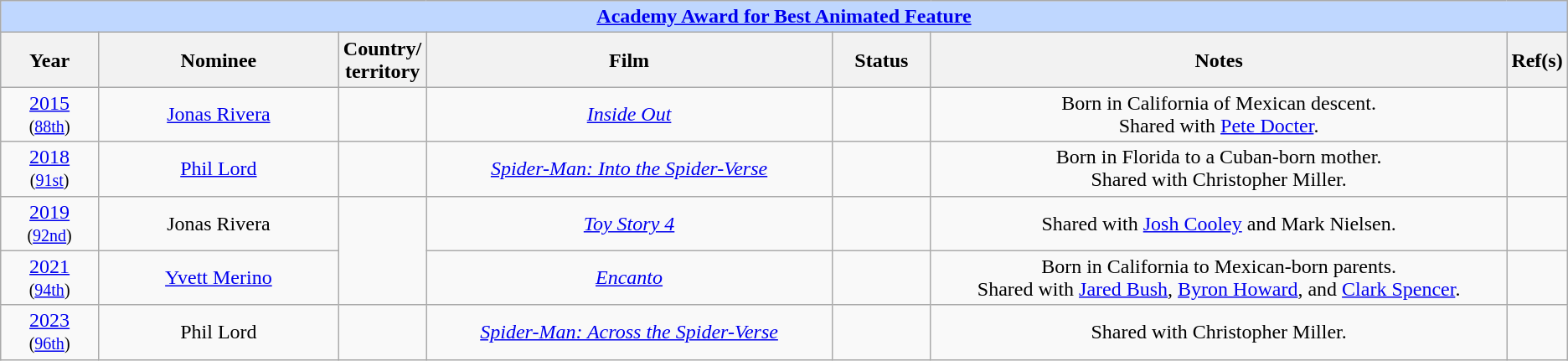<table class="wikitable" style="text-align: center">
<tr style="background:#bfd7ff;">
<td colspan="7" style="text-align:center;"><strong><a href='#'>Academy Award for Best Animated Feature</a></strong></td>
</tr>
<tr style="background:#ebf5ff;">
<th style="width:75px;">Year</th>
<th style="width:200px;">Nominee</th>
<th style="width:50px;">Country/<br>territory</th>
<th style="width:350px;">Film</th>
<th style="width:75px;">Status</th>
<th style="width:500px;">Notes</th>
<th width="3">Ref(s)</th>
</tr>
<tr>
<td style="text-align: center"><a href='#'>2015</a><br><small>(<a href='#'>88th</a>)</small></td>
<td><a href='#'>Jonas Rivera</a></td>
<td><div></div></td>
<td><em><a href='#'>Inside Out</a></em></td>
<td></td>
<td>Born in California of Mexican descent.<br>Shared with <a href='#'>Pete Docter</a>.</td>
<td></td>
</tr>
<tr>
<td><a href='#'>2018</a><br><small>(<a href='#'>91st</a>)</small></td>
<td><a href='#'>Phil Lord</a></td>
<td></td>
<td><em><a href='#'>Spider-Man: Into the Spider-Verse</a></em></td>
<td></td>
<td>Born in Florida to a Cuban-born mother.<br>Shared with Christopher Miller.</td>
<td></td>
</tr>
<tr>
<td><a href='#'>2019</a><br><small>(<a href='#'>92nd</a>)</small></td>
<td>Jonas Rivera</td>
<td rowspan=2><div></div></td>
<td><em><a href='#'>Toy Story 4</a></em></td>
<td></td>
<td>Shared with <a href='#'>Josh Cooley</a> and Mark Nielsen.</td>
<td></td>
</tr>
<tr>
<td><a href='#'>2021</a><br><small>(<a href='#'>94th</a>)</small></td>
<td><a href='#'>Yvett Merino</a></td>
<td><em><a href='#'>Encanto</a></em></td>
<td></td>
<td>Born in California to Mexican-born parents.<br>Shared with <a href='#'>Jared Bush</a>, <a href='#'>Byron Howard</a>, and <a href='#'>Clark Spencer</a>.</td>
<td></td>
</tr>
<tr>
<td><a href='#'>2023</a><br><small>(<a href='#'>96th</a>)</small></td>
<td>Phil Lord</td>
<td></td>
<td><em><a href='#'>Spider-Man: Across the Spider-Verse</a></em></td>
<td></td>
<td>Shared with Christopher Miller.</td>
<td></td>
</tr>
</table>
